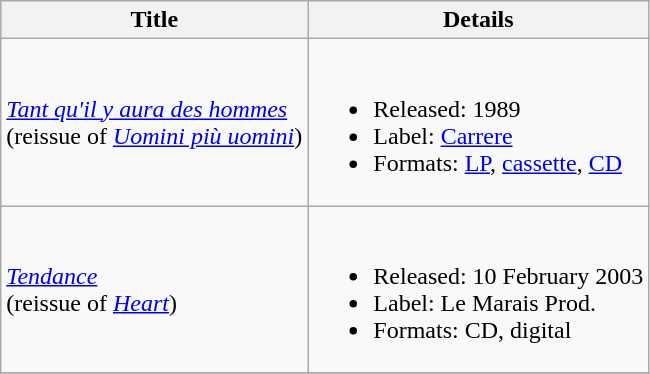<table class="wikitable">
<tr>
<th>Title</th>
<th>Details</th>
</tr>
<tr>
<td><em><a href='#'>Tant qu'il y aura des hommes</a></em><br>(reissue of <em><a href='#'>Uomini più uomini</a></em>)</td>
<td><br><ul><li>Released: 1989</li><li>Label: <a href='#'>Carrere</a></li><li>Formats: <a href='#'>LP</a>, <a href='#'>cassette</a>, <a href='#'>CD</a></li></ul></td>
</tr>
<tr>
<td><em><a href='#'>Tendance</a></em><br>(reissue of <em><a href='#'>Heart</a></em>)</td>
<td><br><ul><li>Released: 10 February 2003</li><li>Label: Le Marais Prod.</li><li>Formats: CD, digital</li></ul></td>
</tr>
<tr>
</tr>
</table>
